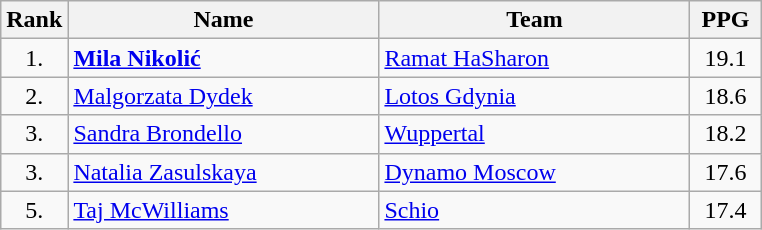<table class="wikitable" style="text-align: center;">
<tr>
<th>Rank</th>
<th width=200>Name</th>
<th width=200>Team</th>
<th width=40>PPG</th>
</tr>
<tr>
<td>1.</td>
<td align="left"> <strong><a href='#'>Mila Nikolić</a></strong></td>
<td align="left"> <a href='#'>Ramat HaSharon</a></td>
<td>19.1</td>
</tr>
<tr>
<td>2.</td>
<td align="left"> <a href='#'>Malgorzata Dydek</a></td>
<td align="left"> <a href='#'>Lotos Gdynia</a></td>
<td>18.6</td>
</tr>
<tr>
<td>3.</td>
<td align="left"> <a href='#'>Sandra Brondello</a></td>
<td align="left"> <a href='#'>Wuppertal</a></td>
<td>18.2</td>
</tr>
<tr>
<td>3.</td>
<td align="left"> <a href='#'>Natalia Zasulskaya</a></td>
<td align="left"> <a href='#'>Dynamo Moscow</a></td>
<td>17.6</td>
</tr>
<tr>
<td>5.</td>
<td align="left"> <a href='#'>Taj McWilliams</a></td>
<td align="left"> <a href='#'>Schio</a></td>
<td>17.4</td>
</tr>
</table>
